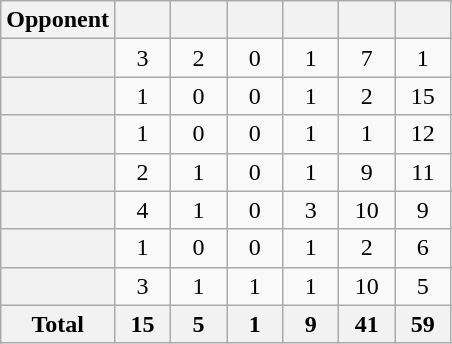<table class="wikitable sortable plainrowheaders" style="text-align:center">
<tr>
<th scope=col>Opponent</th>
<th scope=col width=30></th>
<th scope=col width=30></th>
<th scope=col width=30></th>
<th scope=col width=30></th>
<th scope=col width=30></th>
<th scope=col width=30></th>
</tr>
<tr>
<th scope=row></th>
<td>3</td>
<td>2</td>
<td>0</td>
<td>1</td>
<td>7</td>
<td>1</td>
</tr>
<tr>
<th scope=row></th>
<td>1</td>
<td>0</td>
<td>0</td>
<td>1</td>
<td>2</td>
<td>15</td>
</tr>
<tr>
<th scope=row></th>
<td>1</td>
<td>0</td>
<td>0</td>
<td>1</td>
<td>1</td>
<td>12</td>
</tr>
<tr>
<th scope=row></th>
<td>2</td>
<td>1</td>
<td>0</td>
<td>1</td>
<td>9</td>
<td>11</td>
</tr>
<tr>
<th scope=row></th>
<td>4</td>
<td>1</td>
<td>0</td>
<td>3</td>
<td>10</td>
<td>9</td>
</tr>
<tr>
<th scope=row></th>
<td>1</td>
<td>0</td>
<td>0</td>
<td>1</td>
<td>2</td>
<td>6</td>
</tr>
<tr>
<th scope=row></th>
<td>3</td>
<td>1</td>
<td>1</td>
<td>1</td>
<td>10</td>
<td>5</td>
</tr>
<tr>
<th>Total</th>
<th>15</th>
<th>5</th>
<th>1</th>
<th>9</th>
<th>41</th>
<th>59</th>
</tr>
</table>
